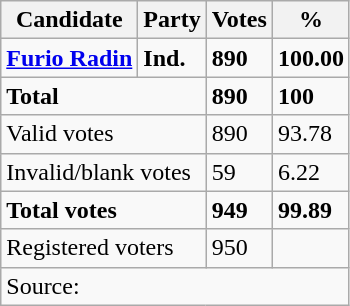<table class="wikitable" style="text-align: left;">
<tr>
<th>Candidate</th>
<th>Party</th>
<th>Votes</th>
<th>%</th>
</tr>
<tr>
<td><strong><a href='#'>Furio Radin</a></strong></td>
<td><strong>Ind.</strong></td>
<td><strong>890</strong></td>
<td><strong>100.00</strong></td>
</tr>
<tr>
<td colspan="2"><strong>Total</strong></td>
<td><strong>890</strong></td>
<td><strong>100</strong></td>
</tr>
<tr>
<td colspan="2">Valid votes</td>
<td>890</td>
<td>93.78</td>
</tr>
<tr>
<td colspan="2">Invalid/blank votes</td>
<td>59</td>
<td>6.22</td>
</tr>
<tr>
<td colspan="2"><strong>Total votes</strong></td>
<td><strong>949</strong></td>
<td><strong>99.89</strong></td>
</tr>
<tr>
<td colspan="2">Registered voters</td>
<td>950</td>
<td></td>
</tr>
<tr>
<td colspan="4">Source: </td>
</tr>
</table>
